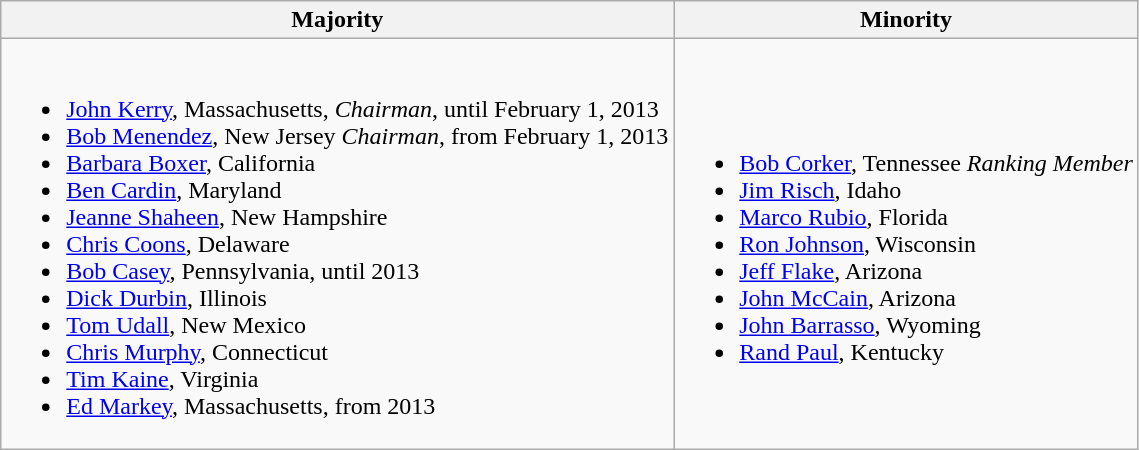<table class=wikitable>
<tr>
<th>Majority</th>
<th>Minority</th>
</tr>
<tr>
<td><br><ul><li><a href='#'>John Kerry</a>, Massachusetts, <em>Chairman</em>, until February 1, 2013</li><li><a href='#'>Bob Menendez</a>, New Jersey <em>Chairman</em>, from February 1, 2013</li><li><a href='#'>Barbara Boxer</a>, California</li><li><a href='#'>Ben Cardin</a>, Maryland</li><li><a href='#'>Jeanne Shaheen</a>, New Hampshire</li><li><a href='#'>Chris Coons</a>, Delaware</li><li><a href='#'>Bob Casey</a>, Pennsylvania, until 2013</li><li><a href='#'>Dick Durbin</a>, Illinois</li><li><a href='#'>Tom Udall</a>, New Mexico</li><li><a href='#'>Chris Murphy</a>, Connecticut</li><li><a href='#'>Tim Kaine</a>, Virginia</li><li><a href='#'>Ed Markey</a>, Massachusetts, from 2013</li></ul></td>
<td><br><ul><li><a href='#'>Bob Corker</a>, Tennessee <em>Ranking Member</em></li><li><a href='#'>Jim Risch</a>, Idaho</li><li><a href='#'>Marco Rubio</a>, Florida</li><li><a href='#'>Ron Johnson</a>, Wisconsin</li><li><a href='#'>Jeff Flake</a>, Arizona</li><li><a href='#'>John McCain</a>, Arizona</li><li><a href='#'>John Barrasso</a>, Wyoming</li><li><a href='#'>Rand Paul</a>, Kentucky</li></ul></td>
</tr>
</table>
